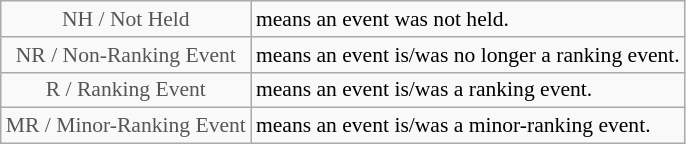<table class="wikitable" style="font-size:90%">
<tr>
<td style="text-align:center; color:#555555;" colspan="4">NH / Not Held</td>
<td>means an event was not held.</td>
</tr>
<tr>
<td style="text-align:center; color:#555555;" colspan="4">NR / Non-Ranking Event</td>
<td>means an event is/was no longer a ranking event.</td>
</tr>
<tr>
<td style="text-align:center; color:#555555;" colspan="4">R / Ranking Event</td>
<td>means an event is/was a ranking event.</td>
</tr>
<tr>
<td style="text-align:center; color:#555555;" colspan="4">MR / Minor-Ranking Event</td>
<td>means an event is/was a minor-ranking event.</td>
</tr>
</table>
